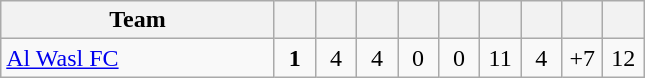<table class="wikitable" style="text-align: center;">
<tr>
<th width="175">Team</th>
<th width="20"></th>
<th width="20"></th>
<th width="20"></th>
<th width="20"></th>
<th width="20"></th>
<th width="20"></th>
<th width="20"></th>
<th width="20"></th>
<th width="20"></th>
</tr>
<tr>
<td align=left> <a href='#'>Al Wasl FC</a></td>
<td><strong>1</strong></td>
<td>4</td>
<td>4</td>
<td>0</td>
<td>0</td>
<td>11</td>
<td>4</td>
<td>+7</td>
<td>12</td>
</tr>
</table>
